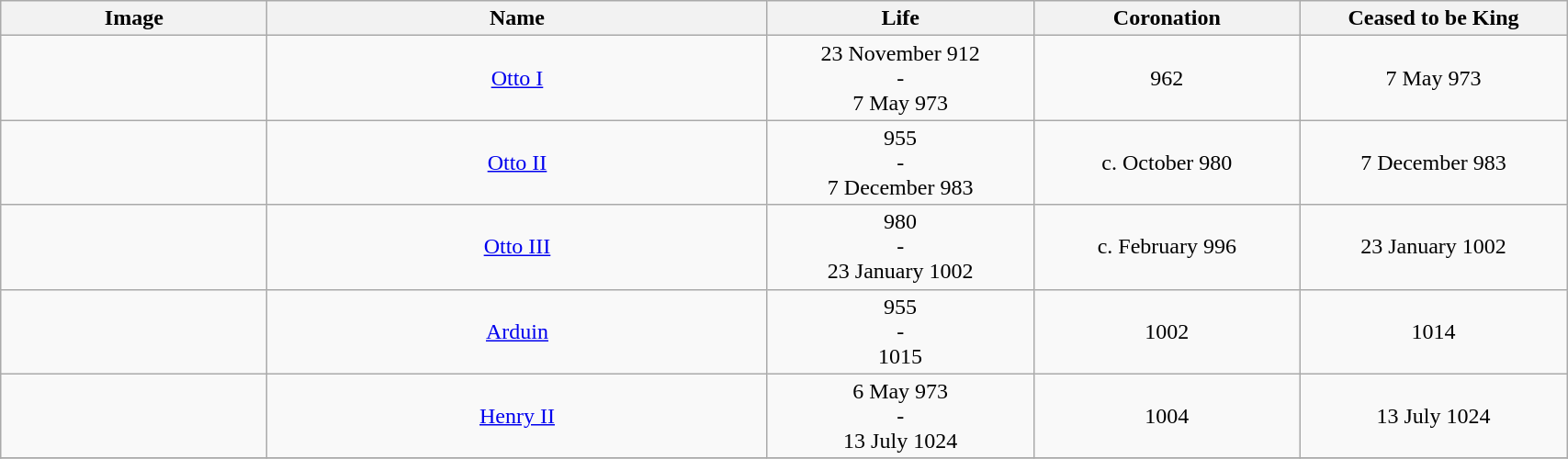<table width=90% class="wikitable">
<tr>
<th width=8%>Image</th>
<th width=15%>Name</th>
<th width=8%>Life</th>
<th width=8%>Coronation</th>
<th width=8%>Ceased to be King</th>
</tr>
<tr>
<td></td>
<td align="center"><a href='#'>Otto I</a></td>
<td align="center">23 November 912<br>-<br>7 May 973</td>
<td align="center">962</td>
<td align="center">7 May 973</td>
</tr>
<tr>
<td></td>
<td align="center"><a href='#'>Otto II</a></td>
<td align="center">955<br>-<br>7 December 983</td>
<td align="center">c. October 980</td>
<td align="center">7 December 983</td>
</tr>
<tr>
<td></td>
<td align="center"><a href='#'>Otto III</a></td>
<td align="center">980<br>-<br>23 January 1002</td>
<td align="center">c. February 996</td>
<td align="center">23 January 1002</td>
</tr>
<tr>
<td></td>
<td align="center"><a href='#'>Arduin</a></td>
<td align="center">955<br>-<br>1015</td>
<td align="center">1002</td>
<td align="center">1014</td>
</tr>
<tr>
<td></td>
<td align="center"><a href='#'>Henry II</a><br></td>
<td align="center">6 May 973<br>-<br>13 July 1024</td>
<td align="center">1004</td>
<td align="center">13 July 1024</td>
</tr>
<tr>
</tr>
</table>
